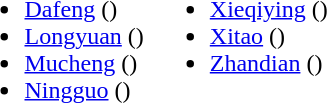<table>
<tr>
<td valign="top"><br><ul><li><a href='#'>Dafeng</a> ()</li><li><a href='#'>Longyuan</a> ()</li><li><a href='#'>Mucheng</a> ()</li><li><a href='#'>Ningguo</a> ()</li></ul></td>
<td valign="top"><br><ul><li><a href='#'>Xieqiying</a> ()</li><li><a href='#'>Xitao</a> ()</li><li><a href='#'>Zhandian</a> ()</li></ul></td>
</tr>
</table>
